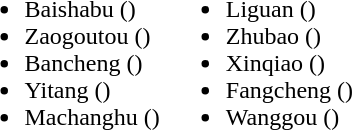<table>
<tr>
<td valign="top"><br><ul><li>Baishabu ()</li><li>Zaogoutou ()</li><li>Bancheng ()</li><li>Yitang ()</li><li>Machanghu ()</li></ul></td>
<td valign="top"><br><ul><li>Liguan ()</li><li>Zhubao ()</li><li>Xinqiao ()</li><li>Fangcheng ()</li><li>Wanggou ()</li></ul></td>
</tr>
</table>
